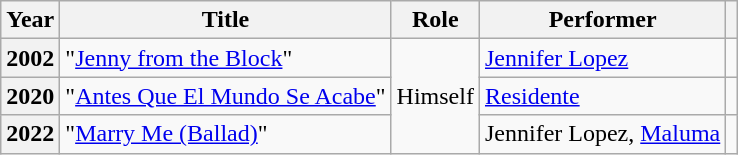<table class="wikitable plainrowheaders sortable" style="margin-right: 0;">
<tr>
<th scope="col">Year</th>
<th scope="col">Title</th>
<th scope="col">Role</th>
<th scope="col">Performer</th>
<th scope="col"></th>
</tr>
<tr>
<th scope="row">2002</th>
<td>"<a href='#'>Jenny from the Block</a>"</td>
<td rowspan=3>Himself</td>
<td><a href='#'>Jennifer Lopez</a></td>
<td style="text-align: center;"></td>
</tr>
<tr>
<th scope="row">2020</th>
<td>"<a href='#'>Antes Que El Mundo Se Acabe</a>"</td>
<td><a href='#'>Residente</a></td>
<td style="text-align: center;"></td>
</tr>
<tr>
<th scope="row">2022</th>
<td>"<a href='#'>Marry Me (Ballad)</a>"</td>
<td>Jennifer Lopez, <a href='#'>Maluma</a></td>
<td style="text-align: center;"></td>
</tr>
</table>
